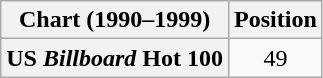<table class="wikitable plainrowheaders" style="text-align:center;">
<tr>
<th>Chart (1990–1999)</th>
<th>Position</th>
</tr>
<tr>
<th scope="row">US <em>Billboard</em> Hot 100</th>
<td>49</td>
</tr>
</table>
